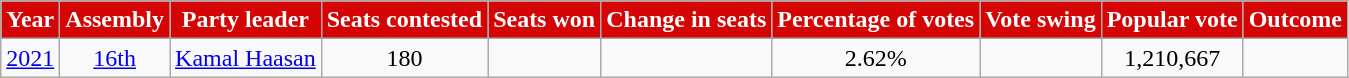<table class="wikitable sortable" style="text-align:center;">
<tr>
<th style="background-color:#D60505;color:white">Year</th>
<th style="background-color:#D60505;color:white">Assembly</th>
<th style="background-color:#D60505;color:white">Party leader</th>
<th style="background-color:#D60505;color:white">Seats contested</th>
<th style="background-color:#D60505;color:white">Seats won</th>
<th style="background-color:#D60505;color:white">Change in seats</th>
<th style="background-color:#D60505;color:white">Percentage of votes</th>
<th style="background-color:#D60505;color:white">Vote swing</th>
<th style="background-color:#D60505;color:white">Popular vote</th>
<th style="background-color:#D60505;color:white">Outcome</th>
</tr>
<tr>
<td><a href='#'>2021</a></td>
<td><a href='#'>16th</a></td>
<td><a href='#'>Kamal&nbsp;Haasan</a></td>
<td>180</td>
<td></td>
<td></td>
<td>2.62%</td>
<td></td>
<td>1,210,667</td>
<td></td>
</tr>
</table>
